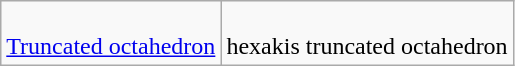<table class=wikitable>
<tr align=center>
<td><br><a href='#'>Truncated octahedron</a></td>
<td><br>hexakis truncated octahedron</td>
</tr>
</table>
